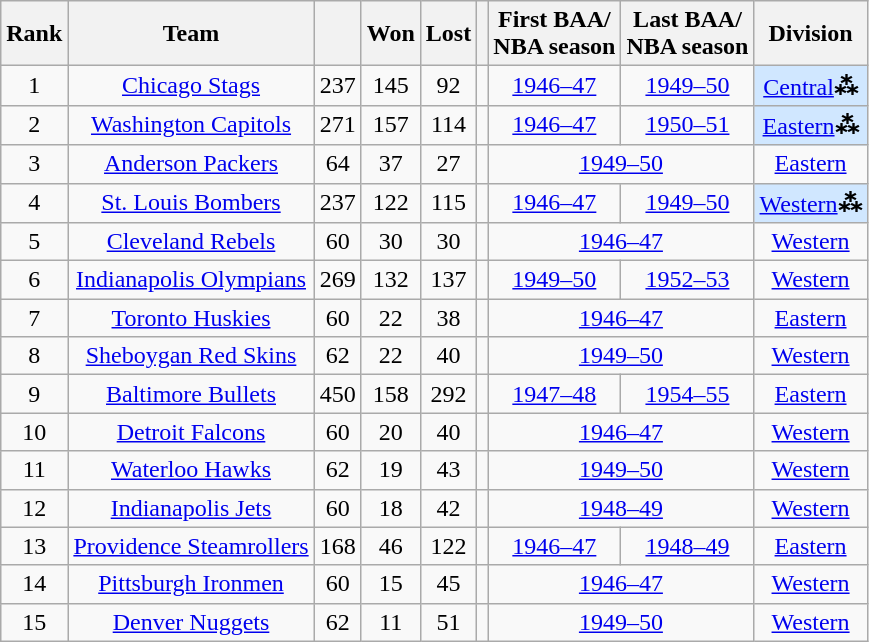<table class="wikitable sortable" style="text-align: center;">
<tr align="center">
<th>Rank</th>
<th>Team</th>
<th></th>
<th>Won</th>
<th>Lost</th>
<th></th>
<th>First BAA/<br>NBA season</th>
<th>Last BAA/<br>NBA season</th>
<th>Division</th>
</tr>
<tr>
<td>1</td>
<td><a href='#'>Chicago Stags</a></td>
<td>237</td>
<td>145</td>
<td>92</td>
<td></td>
<td><a href='#'>1946–47</a></td>
<td><a href='#'>1949–50</a></td>
<td bgcolor="#D0E7FF"><a href='#'>Central</a><strong>⁂</strong></td>
</tr>
<tr>
<td>2</td>
<td><a href='#'>Washington Capitols</a></td>
<td>271</td>
<td>157</td>
<td>114</td>
<td></td>
<td><a href='#'>1946–47</a></td>
<td><a href='#'>1950–51</a></td>
<td bgcolor="#D0E7FF"><a href='#'>Eastern</a><strong>⁂</strong></td>
</tr>
<tr>
<td>3</td>
<td><a href='#'>Anderson Packers</a></td>
<td>64</td>
<td>37</td>
<td>27</td>
<td></td>
<td colspan="2"><a href='#'>1949–50</a></td>
<td><a href='#'>Eastern</a></td>
</tr>
<tr>
<td>4</td>
<td><a href='#'>St. Louis Bombers</a></td>
<td>237</td>
<td>122</td>
<td>115</td>
<td></td>
<td><a href='#'>1946–47</a></td>
<td><a href='#'>1949–50</a></td>
<td bgcolor="#D0E7FF"><a href='#'>Western</a><strong>⁂</strong></td>
</tr>
<tr>
<td>5</td>
<td><a href='#'>Cleveland Rebels</a></td>
<td>60</td>
<td>30</td>
<td>30</td>
<td></td>
<td colspan="2"><a href='#'>1946–47</a></td>
<td><a href='#'>Western</a></td>
</tr>
<tr>
<td>6</td>
<td><a href='#'>Indianapolis Olympians</a></td>
<td>269</td>
<td>132</td>
<td>137</td>
<td></td>
<td><a href='#'>1949–50</a></td>
<td><a href='#'>1952–53</a></td>
<td><a href='#'>Western</a></td>
</tr>
<tr>
<td>7</td>
<td><a href='#'>Toronto Huskies</a></td>
<td>60</td>
<td>22</td>
<td>38</td>
<td></td>
<td colspan="2"><a href='#'>1946–47</a></td>
<td><a href='#'>Eastern</a></td>
</tr>
<tr>
<td>8</td>
<td><a href='#'>Sheboygan Red Skins</a></td>
<td>62</td>
<td>22</td>
<td>40</td>
<td></td>
<td colspan="2"><a href='#'>1949–50</a></td>
<td><a href='#'>Western</a></td>
</tr>
<tr>
<td>9</td>
<td><a href='#'>Baltimore Bullets</a></td>
<td>450</td>
<td>158</td>
<td>292</td>
<td></td>
<td><a href='#'>1947–48</a></td>
<td><a href='#'>1954–55</a></td>
<td><a href='#'>Eastern</a></td>
</tr>
<tr>
<td>10</td>
<td><a href='#'>Detroit Falcons</a></td>
<td>60</td>
<td>20</td>
<td>40</td>
<td></td>
<td colspan="2"><a href='#'>1946–47</a></td>
<td><a href='#'>Western</a></td>
</tr>
<tr>
<td>11</td>
<td><a href='#'>Waterloo Hawks</a></td>
<td>62</td>
<td>19</td>
<td>43</td>
<td></td>
<td colspan="2"><a href='#'>1949–50</a></td>
<td><a href='#'>Western</a></td>
</tr>
<tr>
<td>12</td>
<td><a href='#'>Indianapolis Jets</a></td>
<td>60</td>
<td>18</td>
<td>42</td>
<td></td>
<td colspan="2"><a href='#'>1948–49</a></td>
<td><a href='#'>Western</a></td>
</tr>
<tr>
<td>13</td>
<td><a href='#'>Providence Steamrollers</a></td>
<td>168</td>
<td>46</td>
<td>122</td>
<td></td>
<td><a href='#'>1946–47</a></td>
<td><a href='#'>1948–49</a></td>
<td><a href='#'>Eastern</a></td>
</tr>
<tr>
<td>14</td>
<td><a href='#'>Pittsburgh Ironmen</a></td>
<td>60</td>
<td>15</td>
<td>45</td>
<td></td>
<td colspan="2"><a href='#'>1946–47</a></td>
<td><a href='#'>Western</a></td>
</tr>
<tr>
<td>15</td>
<td><a href='#'>Denver Nuggets</a></td>
<td>62</td>
<td>11</td>
<td>51</td>
<td></td>
<td colspan="2"><a href='#'>1949–50</a></td>
<td><a href='#'>Western</a></td>
</tr>
</table>
